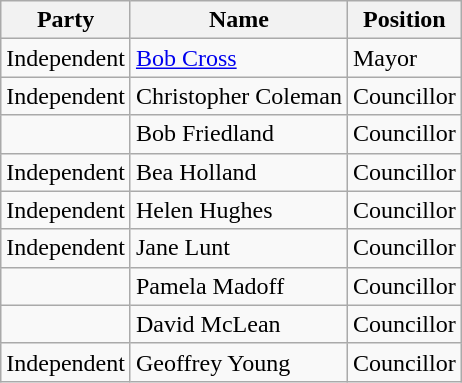<table class="wikitable">
<tr>
<th>Party</th>
<th>Name</th>
<th>Position</th>
</tr>
<tr>
<td>Independent</td>
<td><a href='#'>Bob Cross</a></td>
<td>Mayor</td>
</tr>
<tr>
<td>Independent</td>
<td>Christopher Coleman</td>
<td>Councillor</td>
</tr>
<tr>
<td></td>
<td>Bob Friedland</td>
<td>Councillor</td>
</tr>
<tr>
<td>Independent</td>
<td>Bea Holland</td>
<td>Councillor</td>
</tr>
<tr>
<td>Independent</td>
<td>Helen Hughes</td>
<td>Councillor</td>
</tr>
<tr>
<td>Independent</td>
<td>Jane Lunt</td>
<td>Councillor</td>
</tr>
<tr>
<td></td>
<td>Pamela Madoff</td>
<td>Councillor</td>
</tr>
<tr>
<td></td>
<td>David McLean</td>
<td>Councillor</td>
</tr>
<tr>
<td>Independent</td>
<td>Geoffrey Young</td>
<td>Councillor</td>
</tr>
</table>
